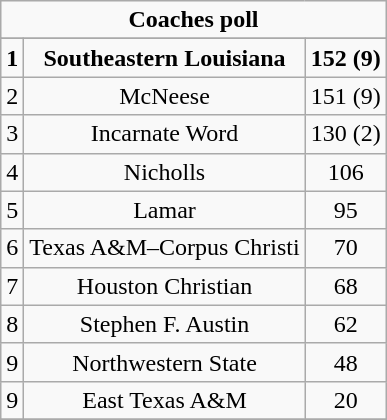<table class="wikitable">
<tr align="center">
<td align="center" Colspan="3"><strong>Coaches poll</strong></td>
</tr>
<tr align="center">
</tr>
<tr align="center">
<td><strong>1</strong></td>
<td><strong>Southeastern Louisiana</strong></td>
<td><strong>152 (9)</strong></td>
</tr>
<tr align="center">
<td>2</td>
<td>McNeese</td>
<td>151 (9)</td>
</tr>
<tr align="center">
<td>3</td>
<td>Incarnate Word</td>
<td>130 (2)</td>
</tr>
<tr align="center">
<td>4</td>
<td>Nicholls</td>
<td>106</td>
</tr>
<tr align="center">
<td>5</td>
<td>Lamar</td>
<td>95</td>
</tr>
<tr align="center">
<td>6</td>
<td>Texas A&M–Corpus Christi</td>
<td>70</td>
</tr>
<tr align="center">
<td>7</td>
<td>Houston Christian</td>
<td>68</td>
</tr>
<tr align="center">
<td>8</td>
<td>Stephen F. Austin</td>
<td>62</td>
</tr>
<tr align="center">
<td>9</td>
<td>Northwestern State</td>
<td>48</td>
</tr>
<tr align="center">
<td>9</td>
<td>East Texas A&M</td>
<td>20</td>
</tr>
<tr align="center">
</tr>
</table>
